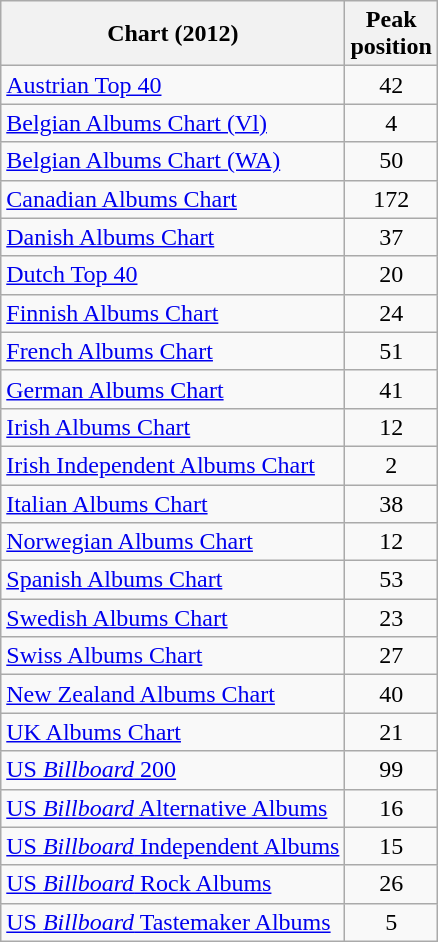<table class="wikitable sortable">
<tr>
<th>Chart (2012)</th>
<th>Peak<br> position</th>
</tr>
<tr>
<td><a href='#'>Austrian Top 40</a></td>
<td align="center">42</td>
</tr>
<tr>
<td><a href='#'>Belgian Albums Chart (Vl)</a></td>
<td align="center">4</td>
</tr>
<tr>
<td><a href='#'>Belgian Albums Chart (WA)</a></td>
<td align="center">50</td>
</tr>
<tr>
<td><a href='#'>Canadian Albums Chart</a></td>
<td align="center">172</td>
</tr>
<tr>
<td><a href='#'>Danish Albums Chart</a></td>
<td align="center">37</td>
</tr>
<tr>
<td><a href='#'>Dutch Top 40</a></td>
<td align="center">20</td>
</tr>
<tr>
<td><a href='#'>Finnish Albums Chart</a></td>
<td align="center">24</td>
</tr>
<tr>
<td><a href='#'>French Albums Chart</a></td>
<td align="center">51</td>
</tr>
<tr>
<td><a href='#'>German Albums Chart</a></td>
<td align="center">41</td>
</tr>
<tr>
<td><a href='#'>Irish Albums Chart</a></td>
<td align="center">12</td>
</tr>
<tr>
<td><a href='#'>Irish Independent Albums Chart</a></td>
<td align="center">2</td>
</tr>
<tr>
<td><a href='#'>Italian Albums Chart</a></td>
<td align="center">38</td>
</tr>
<tr>
<td><a href='#'>Norwegian Albums Chart</a></td>
<td align="center">12</td>
</tr>
<tr>
<td><a href='#'>Spanish Albums Chart</a></td>
<td align="center">53</td>
</tr>
<tr>
<td><a href='#'>Swedish Albums Chart</a></td>
<td align="center">23</td>
</tr>
<tr>
<td><a href='#'>Swiss Albums Chart</a></td>
<td align="center">27</td>
</tr>
<tr>
<td><a href='#'>New Zealand Albums Chart</a></td>
<td align="center">40</td>
</tr>
<tr>
<td><a href='#'>UK Albums Chart</a></td>
<td align="center">21</td>
</tr>
<tr>
<td><a href='#'>US <em>Billboard</em> 200</a></td>
<td align="center">99</td>
</tr>
<tr>
<td><a href='#'>US <em>Billboard</em> Alternative Albums</a></td>
<td align="center">16</td>
</tr>
<tr>
<td><a href='#'>US <em>Billboard</em> Independent Albums</a></td>
<td align="center">15</td>
</tr>
<tr>
<td><a href='#'>US <em>Billboard</em> Rock Albums</a></td>
<td align="center">26</td>
</tr>
<tr>
<td><a href='#'>US <em>Billboard</em> Tastemaker Albums</a></td>
<td align="center">5</td>
</tr>
</table>
